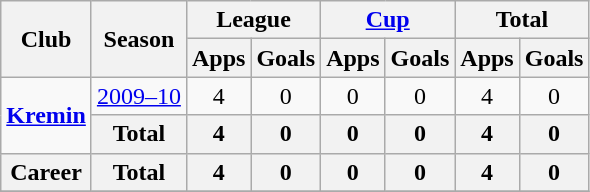<table class="wikitable sortable" style="text-align: center;">
<tr>
<th rowspan="2">Club</th>
<th rowspan="2">Season</th>
<th colspan="2">League</th>
<th colspan="2"><a href='#'>Cup</a></th>
<th colspan="2">Total</th>
</tr>
<tr>
<th>Apps</th>
<th>Goals</th>
<th>Apps</th>
<th>Goals</th>
<th>Apps</th>
<th>Goals</th>
</tr>
<tr>
<td rowspan="2"><strong><a href='#'>Kremin</a></strong></td>
<td><a href='#'>2009–10</a></td>
<td>4</td>
<td>0</td>
<td>0</td>
<td>0</td>
<td>4</td>
<td>0</td>
</tr>
<tr>
<th>Total</th>
<th>4</th>
<th>0</th>
<th>0</th>
<th>0</th>
<th>4</th>
<th>0</th>
</tr>
<tr>
<th>Career</th>
<th>Total</th>
<th>4</th>
<th>0</th>
<th>0</th>
<th>0</th>
<th>4</th>
<th>0</th>
</tr>
<tr>
</tr>
</table>
